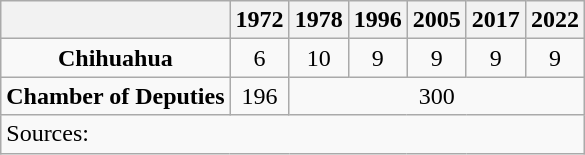<table class="wikitable mw-collapsible" style="text-align: center">
<tr>
<th></th>
<th>1972</th>
<th>1978</th>
<th>1996</th>
<th>2005</th>
<th>2017</th>
<th>2022</th>
</tr>
<tr>
<td><strong>Chihuahua</strong></td>
<td>6</td>
<td>10</td>
<td>9</td>
<td>9</td>
<td>9</td>
<td>9</td>
</tr>
<tr>
<td><strong>Chamber of Deputies</strong></td>
<td>196</td>
<td colspan=5>300</td>
</tr>
<tr>
<td colspan=7 style="text-align: left">Sources: </td>
</tr>
</table>
